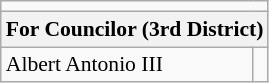<table class=wikitable style="font-size:90%">
<tr>
<td colspan=4 bgcolor=></td>
</tr>
<tr>
<th colspan=3>For Councilor (3rd District)</th>
</tr>
<tr>
<td>Albert Antonio III</td>
<td></td>
</tr>
</table>
